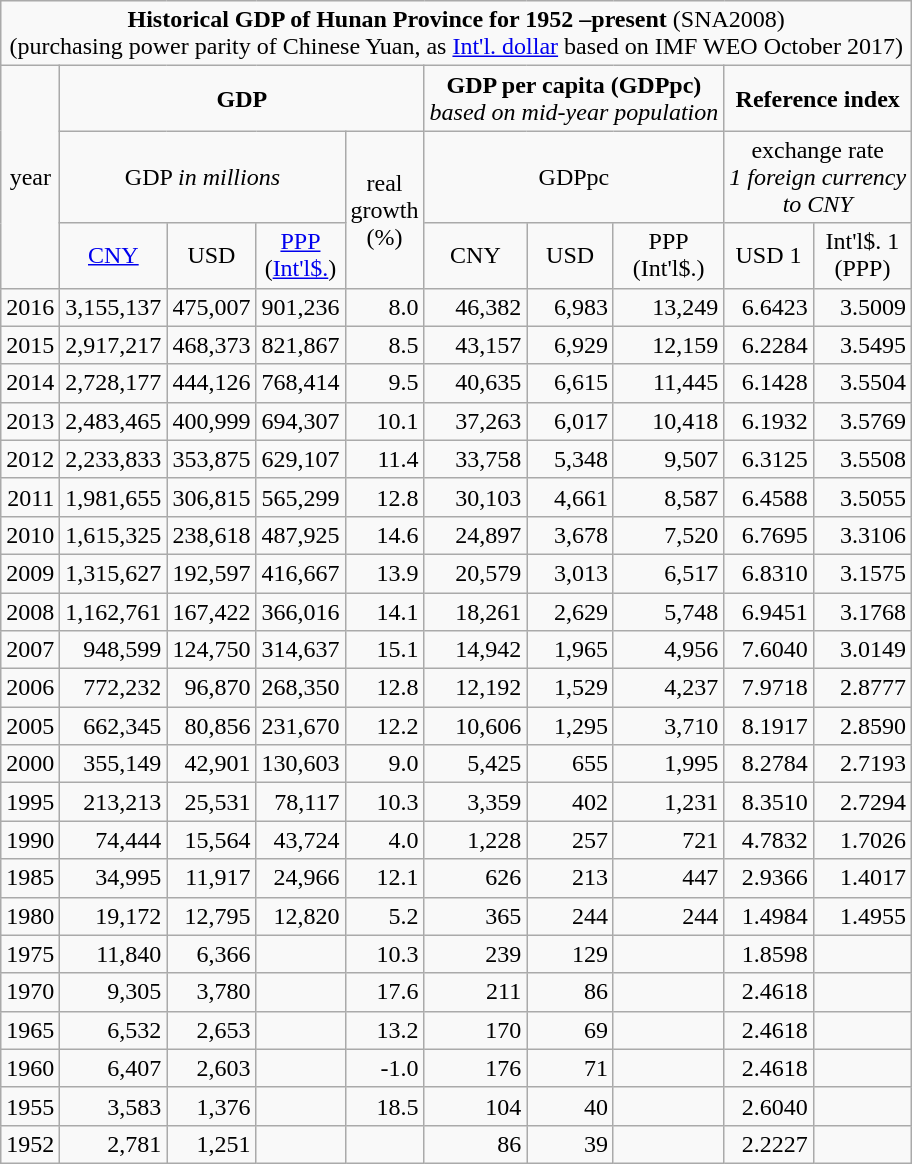<table class="wikitable sortable">
<tr>
<td align=center colspan=10><strong>Historical GDP of Hunan Province for 1952 –present</strong> (SNA2008)<br>(purchasing power parity of Chinese Yuan, as <a href='#'>Int'l. dollar</a> based on IMF WEO October 2017)</td>
</tr>
<tr align=center>
<td align=center rowspan=3>year</td>
<td align=center colspan=4><strong>GDP</strong></td>
<td align=center colspan=3><strong>GDP per capita (GDPpc)<br></strong> <em>based on mid-year population </em></td>
<td align=center colspan=2><strong>Reference index</strong></td>
</tr>
<tr align=center>
<td align=center colspan=3>GDP <em>in millions</em></td>
<td align=center rowspan=2>real<br>growth<br>(%)</td>
<td align=center colspan=3>GDPpc</td>
<td align=center colspan=2>exchange rate<br><em>1 foreign currency<br> to CNY </em></td>
</tr>
<tr align=center>
<td><a href='#'>CNY</a></td>
<td>USD</td>
<td><a href='#'>PPP</a><br>(<a href='#'>Int'l$.</a>)</td>
<td>CNY</td>
<td>USD</td>
<td>PPP<br>(Int'l$.)</td>
<td>USD 1</td>
<td>Int'l$. 1<br>(PPP)</td>
</tr>
<tr align=right>
<td>2016</td>
<td>3,155,137</td>
<td>475,007</td>
<td>901,236</td>
<td>8.0</td>
<td>46,382</td>
<td>6,983</td>
<td>13,249</td>
<td>6.6423</td>
<td>3.5009</td>
</tr>
<tr align=right>
<td>2015</td>
<td>2,917,217</td>
<td>468,373</td>
<td>821,867</td>
<td>8.5</td>
<td>43,157</td>
<td>6,929</td>
<td>12,159</td>
<td>6.2284</td>
<td>3.5495</td>
</tr>
<tr align=right>
<td>2014</td>
<td>2,728,177</td>
<td>444,126</td>
<td>768,414</td>
<td>9.5</td>
<td>40,635</td>
<td>6,615</td>
<td>11,445</td>
<td>6.1428</td>
<td>3.5504</td>
</tr>
<tr align=right>
<td>2013</td>
<td>2,483,465</td>
<td>400,999</td>
<td>694,307</td>
<td>10.1</td>
<td>37,263</td>
<td>6,017</td>
<td>10,418</td>
<td>6.1932</td>
<td>3.5769</td>
</tr>
<tr align=right>
<td>2012</td>
<td>2,233,833</td>
<td>353,875</td>
<td>629,107</td>
<td>11.4</td>
<td>33,758</td>
<td>5,348</td>
<td>9,507</td>
<td>6.3125</td>
<td>3.5508</td>
</tr>
<tr align=right>
<td>2011</td>
<td>1,981,655</td>
<td>306,815</td>
<td>565,299</td>
<td>12.8</td>
<td>30,103</td>
<td>4,661</td>
<td>8,587</td>
<td>6.4588</td>
<td>3.5055</td>
</tr>
<tr align=right>
<td>2010</td>
<td>1,615,325</td>
<td>238,618</td>
<td>487,925</td>
<td>14.6</td>
<td>24,897</td>
<td>3,678</td>
<td>7,520</td>
<td>6.7695</td>
<td>3.3106</td>
</tr>
<tr align=right>
<td>2009</td>
<td>1,315,627</td>
<td>192,597</td>
<td>416,667</td>
<td>13.9</td>
<td>20,579</td>
<td>3,013</td>
<td>6,517</td>
<td>6.8310</td>
<td>3.1575</td>
</tr>
<tr align=right>
<td>2008</td>
<td>1,162,761</td>
<td>167,422</td>
<td>366,016</td>
<td>14.1</td>
<td>18,261</td>
<td>2,629</td>
<td>5,748</td>
<td>6.9451</td>
<td>3.1768</td>
</tr>
<tr align=right>
<td>2007</td>
<td>948,599</td>
<td>124,750</td>
<td>314,637</td>
<td>15.1</td>
<td>14,942</td>
<td>1,965</td>
<td>4,956</td>
<td>7.6040</td>
<td>3.0149</td>
</tr>
<tr align=right>
<td>2006</td>
<td>772,232</td>
<td>96,870</td>
<td>268,350</td>
<td>12.8</td>
<td>12,192</td>
<td>1,529</td>
<td>4,237</td>
<td>7.9718</td>
<td>2.8777</td>
</tr>
<tr align=right>
<td>2005</td>
<td>662,345</td>
<td>80,856</td>
<td>231,670</td>
<td>12.2</td>
<td>10,606</td>
<td>1,295</td>
<td>3,710</td>
<td>8.1917</td>
<td>2.8590</td>
</tr>
<tr align=right>
<td>2000</td>
<td>355,149</td>
<td>42,901</td>
<td>130,603</td>
<td>9.0</td>
<td>5,425</td>
<td>655</td>
<td>1,995</td>
<td>8.2784</td>
<td>2.7193</td>
</tr>
<tr align=right>
<td>1995</td>
<td>213,213</td>
<td>25,531</td>
<td>78,117</td>
<td>10.3</td>
<td>3,359</td>
<td>402</td>
<td>1,231</td>
<td>8.3510</td>
<td>2.7294</td>
</tr>
<tr align=right>
<td>1990</td>
<td>74,444</td>
<td>15,564</td>
<td>43,724</td>
<td>4.0</td>
<td>1,228</td>
<td>257</td>
<td>721</td>
<td>4.7832</td>
<td>1.7026</td>
</tr>
<tr align=right>
<td>1985</td>
<td>34,995</td>
<td>11,917</td>
<td>24,966</td>
<td>12.1</td>
<td>626</td>
<td>213</td>
<td>447</td>
<td>2.9366</td>
<td>1.4017</td>
</tr>
<tr align=right>
<td>1980</td>
<td>19,172</td>
<td>12,795</td>
<td>12,820</td>
<td>5.2</td>
<td>365</td>
<td>244</td>
<td>244</td>
<td>1.4984</td>
<td>1.4955</td>
</tr>
<tr align=right>
<td>1975</td>
<td>11,840</td>
<td>6,366</td>
<td></td>
<td>10.3</td>
<td>239</td>
<td>129</td>
<td></td>
<td>1.8598</td>
<td></td>
</tr>
<tr align=right>
<td>1970</td>
<td>9,305</td>
<td>3,780</td>
<td></td>
<td>17.6</td>
<td>211</td>
<td>86</td>
<td></td>
<td>2.4618</td>
<td></td>
</tr>
<tr align=right>
<td>1965</td>
<td>6,532</td>
<td>2,653</td>
<td></td>
<td>13.2</td>
<td>170</td>
<td>69</td>
<td></td>
<td>2.4618</td>
<td></td>
</tr>
<tr align=right>
<td>1960</td>
<td>6,407</td>
<td>2,603</td>
<td></td>
<td>-1.0</td>
<td>176</td>
<td>71</td>
<td></td>
<td>2.4618</td>
<td></td>
</tr>
<tr align=right>
<td>1955</td>
<td>3,583</td>
<td>1,376</td>
<td></td>
<td>18.5</td>
<td>104</td>
<td>40</td>
<td></td>
<td>2.6040</td>
<td></td>
</tr>
<tr align=right>
<td>1952</td>
<td>2,781</td>
<td>1,251</td>
<td></td>
<td></td>
<td>86</td>
<td>39</td>
<td></td>
<td>2.2227</td>
<td></td>
</tr>
</table>
